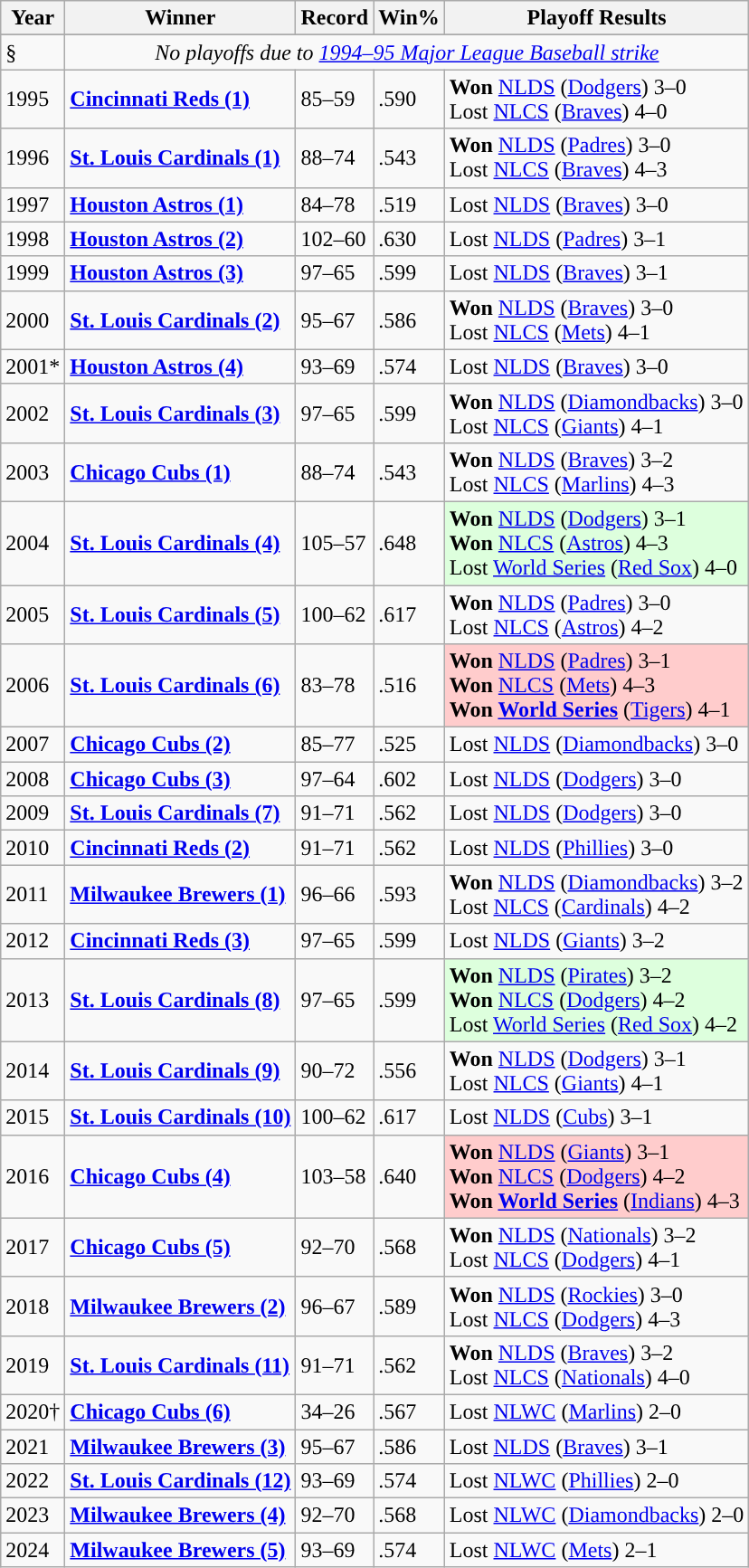<table class="wikitable">
<tr>
<th>Year</th>
<th>Winner</th>
<th>Record</th>
<th>Win%</th>
<th>Playoff Results</th>
</tr>
<tr>
</tr>
<tr>
<td>§</td>
<td colspan=4 align=center><em>No playoffs due to <a href='#'>1994–95 Major League Baseball strike</a></em></td>
</tr>
<tr>
<td>1995</td>
<td><strong><a href='#'><span>Cincinnati Reds (1)</span></a></strong></td>
<td>85–59</td>
<td>.590</td>
<td><strong>Won</strong> <a href='#'>NLDS</a> (<a href='#'>Dodgers</a>) 3–0<br>Lost <a href='#'>NLCS</a> (<a href='#'>Braves</a>) 4–0</td>
</tr>
<tr>
<td>1996</td>
<td><strong><a href='#'><span>St. Louis Cardinals (1)</span></a></strong></td>
<td>88–74</td>
<td>.543</td>
<td><strong>Won</strong> <a href='#'>NLDS</a> (<a href='#'>Padres</a>) 3–0<br>Lost <a href='#'>NLCS</a> (<a href='#'>Braves</a>) 4–3</td>
</tr>
<tr>
<td>1997</td>
<td><strong><a href='#'><span>Houston Astros (1)</span></a></strong></td>
<td>84–78</td>
<td>.519</td>
<td>Lost <a href='#'>NLDS</a> (<a href='#'>Braves</a>) 3–0</td>
</tr>
<tr>
<td>1998</td>
<td><strong><a href='#'><span>Houston Astros (2)</span></a></strong></td>
<td>102–60</td>
<td>.630</td>
<td>Lost <a href='#'>NLDS</a> (<a href='#'>Padres</a>) 3–1</td>
</tr>
<tr>
<td>1999</td>
<td><strong><a href='#'><span>Houston Astros (3)</span></a></strong></td>
<td>97–65</td>
<td>.599</td>
<td>Lost <a href='#'>NLDS</a> (<a href='#'>Braves</a>) 3–1</td>
</tr>
<tr>
<td>2000</td>
<td><strong><a href='#'><span>St. Louis Cardinals (2)</span></a></strong></td>
<td>95–67</td>
<td>.586</td>
<td><strong>Won</strong> <a href='#'>NLDS</a> (<a href='#'>Braves</a>) 3–0<br>Lost <a href='#'>NLCS</a> (<a href='#'>Mets</a>) 4–1</td>
</tr>
<tr>
<td>2001*</td>
<td><strong><a href='#'><span>Houston Astros (4)</span></a></strong></td>
<td>93–69</td>
<td>.574</td>
<td>Lost  <a href='#'>NLDS</a> (<a href='#'>Braves</a>) 3–0</td>
</tr>
<tr>
<td>2002</td>
<td><strong><a href='#'><span>St. Louis Cardinals (3)</span></a></strong></td>
<td>97–65</td>
<td>.599</td>
<td><strong>Won</strong> <a href='#'>NLDS</a> (<a href='#'>Diamondbacks</a>) 3–0<br>Lost <a href='#'>NLCS</a> (<a href='#'>Giants</a>) 4–1</td>
</tr>
<tr>
<td>2003</td>
<td><strong><a href='#'><span>Chicago Cubs (1)</span></a></strong></td>
<td>88–74</td>
<td>.543</td>
<td><strong>Won</strong> <a href='#'>NLDS</a> (<a href='#'>Braves</a>) 3–2<br>Lost <a href='#'>NLCS</a> (<a href='#'>Marlins</a>) 4–3</td>
</tr>
<tr>
<td>2004</td>
<td><strong><a href='#'><span>St. Louis Cardinals (4)</span></a></strong></td>
<td>105–57</td>
<td>.648</td>
<td bgcolor="#ddffdd"><strong>Won</strong> <a href='#'>NLDS</a> (<a href='#'>Dodgers</a>) 3–1<br><strong>Won</strong> <a href='#'>NLCS</a> (<a href='#'>Astros</a>) 4–3<br>Lost <a href='#'>World Series</a> (<a href='#'>Red Sox</a>) 4–0</td>
</tr>
<tr>
<td>2005</td>
<td><strong><a href='#'><span>St. Louis Cardinals (5)</span></a></strong></td>
<td>100–62</td>
<td>.617</td>
<td><strong>Won</strong> <a href='#'>NLDS</a> (<a href='#'>Padres</a>) 3–0<br>Lost <a href='#'>NLCS</a> (<a href='#'>Astros</a>) 4–2</td>
</tr>
<tr>
<td>2006</td>
<td><strong><a href='#'><span>St. Louis Cardinals (6)</span></a></strong></td>
<td>83–78</td>
<td>.516</td>
<td bgcolor="#ffcccc"><strong>Won</strong> <a href='#'>NLDS</a> (<a href='#'>Padres</a>) 3–1<br><strong>Won</strong> <a href='#'>NLCS</a> (<a href='#'>Mets</a>) 4–3<br><strong>Won <a href='#'>World Series</a></strong> (<a href='#'>Tigers</a>) 4–1</td>
</tr>
<tr>
<td>2007</td>
<td><strong><a href='#'><span>Chicago Cubs (2)</span></a></strong></td>
<td>85–77</td>
<td>.525</td>
<td>Lost <a href='#'>NLDS</a> (<a href='#'>Diamondbacks</a>) 3–0</td>
</tr>
<tr>
<td>2008</td>
<td><strong><a href='#'><span>Chicago Cubs (3)</span></a></strong></td>
<td>97–64</td>
<td>.602</td>
<td>Lost <a href='#'>NLDS</a> (<a href='#'>Dodgers</a>) 3–0</td>
</tr>
<tr>
<td>2009</td>
<td><strong><a href='#'><span>St. Louis Cardinals (7)</span></a></strong></td>
<td>91–71</td>
<td>.562</td>
<td>Lost <a href='#'>NLDS</a> (<a href='#'>Dodgers</a>) 3–0</td>
</tr>
<tr>
<td>2010</td>
<td><strong><a href='#'><span>Cincinnati Reds (2)</span></a></strong></td>
<td>91–71</td>
<td>.562</td>
<td>Lost <a href='#'>NLDS</a> (<a href='#'>Phillies</a>) 3–0</td>
</tr>
<tr>
<td>2011</td>
<td><strong><a href='#'><span>Milwaukee Brewers (1)</span></a></strong></td>
<td>96–66</td>
<td>.593</td>
<td><strong>Won</strong> <a href='#'>NLDS</a> (<a href='#'>Diamondbacks</a>) 3–2<br>Lost <a href='#'>NLCS</a> (<a href='#'>Cardinals</a>) 4–2</td>
</tr>
<tr>
<td>2012</td>
<td><strong><a href='#'><span>Cincinnati Reds (3)</span></a></strong></td>
<td>97–65</td>
<td>.599</td>
<td>Lost <a href='#'>NLDS</a> (<a href='#'>Giants</a>) 3–2</td>
</tr>
<tr>
<td>2013</td>
<td><strong><a href='#'><span>St. Louis Cardinals (8)</span></a></strong></td>
<td>97–65</td>
<td>.599</td>
<td bgcolor="#ddffdd"><strong>Won</strong> <a href='#'>NLDS</a> (<a href='#'>Pirates</a>) 3–2<br><strong>Won</strong> <a href='#'>NLCS</a> (<a href='#'>Dodgers</a>) 4–2<br>Lost <a href='#'>World Series</a> (<a href='#'>Red Sox</a>) 4–2</td>
</tr>
<tr>
<td>2014</td>
<td><strong><a href='#'><span>St. Louis Cardinals (9)</span></a></strong></td>
<td>90–72</td>
<td>.556</td>
<td><strong>Won</strong> <a href='#'>NLDS</a> (<a href='#'>Dodgers</a>) 3–1<br>Lost <a href='#'>NLCS</a> (<a href='#'>Giants</a>) 4–1</td>
</tr>
<tr>
<td>2015</td>
<td><strong><a href='#'><span>St. Louis Cardinals (10)</span></a></strong></td>
<td>100–62</td>
<td>.617</td>
<td>Lost <a href='#'>NLDS</a> (<a href='#'>Cubs</a>) 3–1</td>
</tr>
<tr>
<td>2016</td>
<td><strong><a href='#'><span>Chicago Cubs (4)</span></a></strong></td>
<td>103–58</td>
<td>.640</td>
<td bgcolor="#ffcccc"><strong>Won</strong> <a href='#'>NLDS</a> (<a href='#'>Giants</a>) 3–1<br><strong>Won</strong> <a href='#'>NLCS</a> (<a href='#'>Dodgers</a>) 4–2<br><strong>Won <a href='#'>World Series</a></strong> (<a href='#'>Indians</a>) 4–3</td>
</tr>
<tr>
<td>2017</td>
<td><strong><a href='#'><span>Chicago Cubs (5)</span></a></strong></td>
<td>92–70</td>
<td>.568</td>
<td><strong>Won</strong> <a href='#'>NLDS</a> (<a href='#'>Nationals</a>) 3–2<br>Lost <a href='#'>NLCS</a> (<a href='#'>Dodgers</a>) 4–1</td>
</tr>
<tr>
<td>2018</td>
<td><strong><a href='#'><span>Milwaukee Brewers (2)</span></a></strong></td>
<td>96–67</td>
<td>.589</td>
<td><strong>Won</strong> <a href='#'>NLDS</a> (<a href='#'>Rockies</a>) 3–0<br>Lost <a href='#'>NLCS</a> (<a href='#'>Dodgers</a>) 4–3</td>
</tr>
<tr>
<td>2019</td>
<td><strong><a href='#'><span>St. Louis Cardinals (11)</span></a></strong></td>
<td>91–71</td>
<td>.562</td>
<td><strong>Won</strong> <a href='#'>NLDS</a> (<a href='#'>Braves</a>) 3–2<br>Lost <a href='#'>NLCS</a> (<a href='#'>Nationals</a>) 4–0</td>
</tr>
<tr>
<td>2020†</td>
<td><strong><a href='#'><span>Chicago Cubs (6)</span></a></strong></td>
<td>34–26</td>
<td>.567</td>
<td>Lost <a href='#'>NLWC</a> (<a href='#'>Marlins</a>) 2–0</td>
</tr>
<tr>
<td>2021</td>
<td><strong><a href='#'><span>Milwaukee Brewers (3)</span></a></strong></td>
<td>95–67</td>
<td>.586</td>
<td>Lost <a href='#'>NLDS</a> (<a href='#'>Braves</a>) 3–1</td>
</tr>
<tr>
<td>2022</td>
<td><strong><a href='#'><span>St. Louis Cardinals (12)</span></a></strong></td>
<td>93–69</td>
<td>.574</td>
<td>Lost <a href='#'>NLWC</a> (<a href='#'>Phillies</a>) 2–0</td>
</tr>
<tr>
<td>2023</td>
<td><strong><a href='#'><span>Milwaukee Brewers (4)</span></a></strong></td>
<td>92–70</td>
<td>.568</td>
<td>Lost <a href='#'>NLWC</a> (<a href='#'>Diamondbacks</a>) 2–0</td>
</tr>
<tr>
<td>2024</td>
<td><strong><a href='#'><span>Milwaukee Brewers (5)</span></a></strong></td>
<td>93–69</td>
<td>.574</td>
<td>Lost <a href='#'>NLWC</a> (<a href='#'>Mets</a>) 2–1</td>
</tr>
</table>
